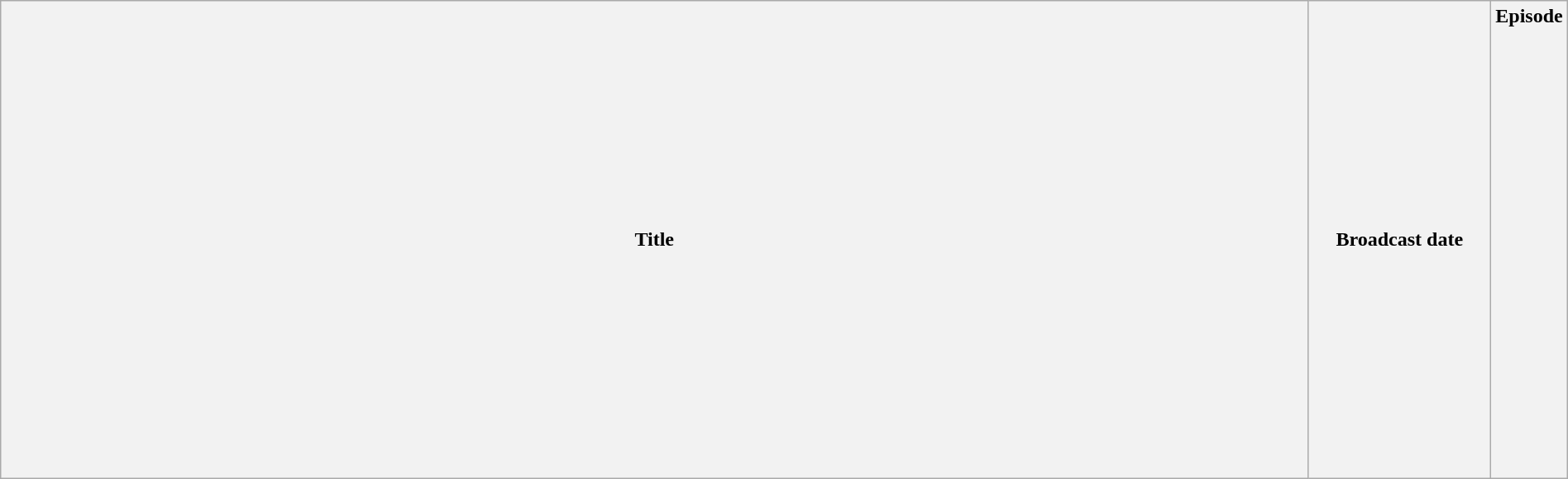<table class="wikitable plainrowheaders" style="width:100%; margin:auto;">
<tr>
<th>Title</th>
<th width="140">Broadcast date</th>
<th width="40">Episode<br><br><br><br><br><br><br><br><br><br><br><br><br><br><br><br><br><br><br><br><br></th>
</tr>
</table>
